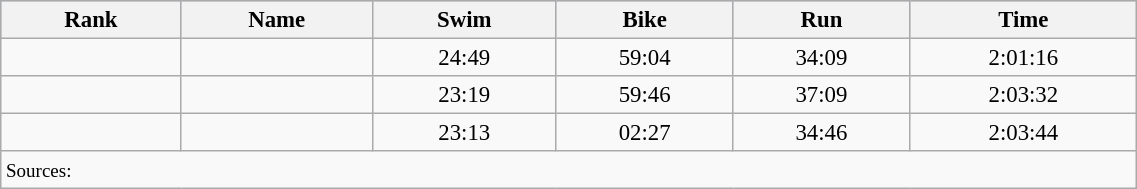<table class="wikitable sortable" style="font-size:95%" width="60%">
<tr bgcolor="lightsteelblue">
<th>Rank</th>
<th>Name</th>
<th>Swim</th>
<th>Bike</th>
<th>Run</th>
<th>Time</th>
</tr>
<tr align="center">
<td></td>
<td align="left"></td>
<td>24:49</td>
<td>59:04</td>
<td>34:09</td>
<td>2:01:16</td>
</tr>
<tr align="center">
<td></td>
<td align="left"></td>
<td>23:19</td>
<td>59:46</td>
<td>37:09</td>
<td>2:03:32</td>
</tr>
<tr align="center">
<td></td>
<td align="left"></td>
<td>23:13</td>
<td>02:27</td>
<td>34:46</td>
<td>2:03:44</td>
</tr>
<tr>
<td colspan="6"><small>Sources:</small></td>
</tr>
</table>
